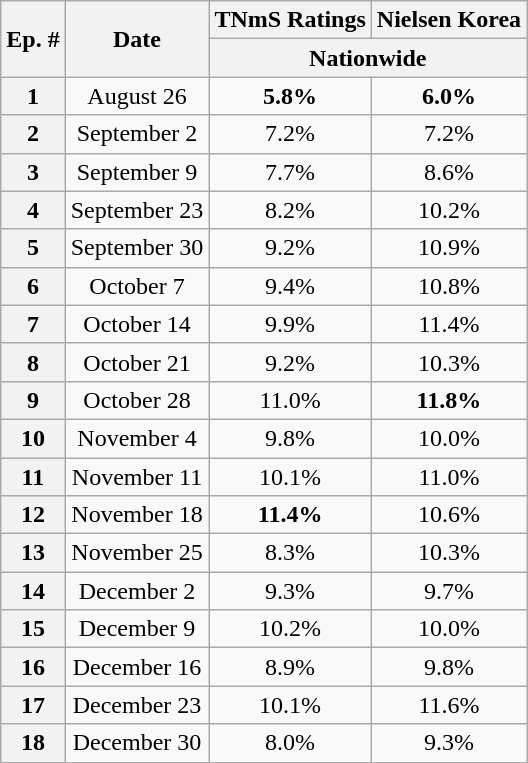<table class=wikitable style=text-align:center>
<tr>
<th rowspan=2>Ep. #</th>
<th rowspan=2>Date</th>
<th>TNmS Ratings</th>
<th>Nielsen Korea</th>
</tr>
<tr>
<th colspan=2>Nationwide</th>
</tr>
<tr>
<th>1</th>
<td>August 26</td>
<td><span><strong>5.8%</strong></span></td>
<td><span><strong>6.0%</strong></span></td>
</tr>
<tr>
<th>2</th>
<td>September 2</td>
<td>7.2%</td>
<td>7.2%</td>
</tr>
<tr>
<th>3</th>
<td>September 9</td>
<td>7.7%</td>
<td>8.6%</td>
</tr>
<tr>
<th>4</th>
<td>September 23</td>
<td>8.2%</td>
<td>10.2%</td>
</tr>
<tr>
<th>5</th>
<td>September 30</td>
<td>9.2%</td>
<td>10.9%</td>
</tr>
<tr>
<th>6</th>
<td>October 7</td>
<td>9.4%</td>
<td>10.8%</td>
</tr>
<tr>
<th>7</th>
<td>October 14</td>
<td>9.9%</td>
<td>11.4%</td>
</tr>
<tr>
<th>8</th>
<td>October 21</td>
<td>9.2%</td>
<td>10.3%</td>
</tr>
<tr>
<th>9</th>
<td>October 28</td>
<td>11.0%</td>
<td><span><strong>11.8%</strong></span></td>
</tr>
<tr>
<th>10</th>
<td>November 4</td>
<td>9.8%</td>
<td>10.0%</td>
</tr>
<tr>
<th>11</th>
<td>November 11</td>
<td>10.1%</td>
<td>11.0%</td>
</tr>
<tr>
<th>12</th>
<td>November 18</td>
<td><span><strong>11.4%</strong></span></td>
<td>10.6%</td>
</tr>
<tr>
<th>13</th>
<td>November 25</td>
<td>8.3%</td>
<td>10.3%</td>
</tr>
<tr>
<th>14</th>
<td>December 2</td>
<td>9.3%</td>
<td>9.7%</td>
</tr>
<tr>
<th>15</th>
<td>December 9</td>
<td>10.2%</td>
<td>10.0%</td>
</tr>
<tr>
<th>16</th>
<td>December 16</td>
<td>8.9%</td>
<td>9.8%</td>
</tr>
<tr>
<th>17</th>
<td>December 23</td>
<td>10.1%</td>
<td>11.6%</td>
</tr>
<tr>
<th>18</th>
<td>December 30</td>
<td>8.0%</td>
<td>9.3%</td>
</tr>
</table>
